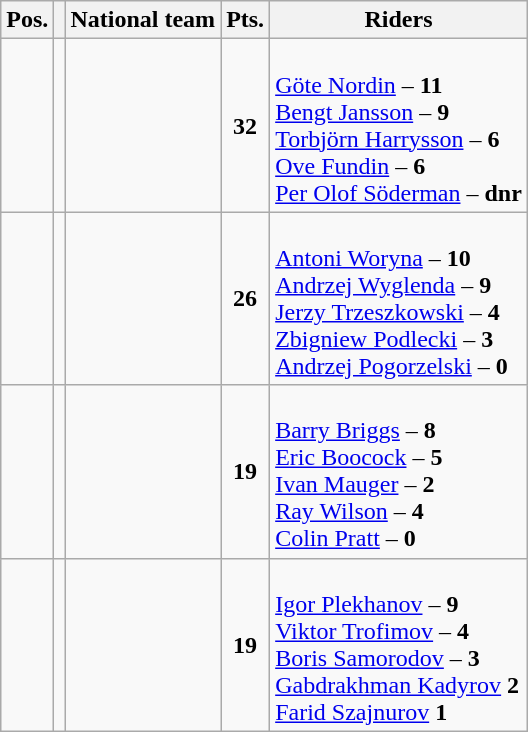<table class=wikitable style="font-size:100%;">
<tr>
<th>Pos.</th>
<th></th>
<th>National team</th>
<th>Pts.</th>
<th>Riders</th>
</tr>
<tr align=center >
<td></td>
<td></td>
<td style="text-align:left"></td>
<td><strong>32</strong></td>
<td style="text-align:left"><br><a href='#'>Göte Nordin</a> – <strong>11</strong><br>
<a href='#'>Bengt Jansson</a> – <strong>9</strong><br>
<a href='#'>Torbjörn Harrysson</a> – <strong>6</strong><br>
<a href='#'>Ove Fundin</a> – <strong>6</strong><br>
<a href='#'>Per Olof Söderman</a> – <strong>dnr</strong></td>
</tr>
<tr align=center >
<td></td>
<td></td>
<td style="text-align:left"></td>
<td><strong>26</strong></td>
<td style="text-align:left"><br><a href='#'>Antoni Woryna</a> – <strong>10</strong><br>
<a href='#'>Andrzej Wyglenda</a> – <strong>9</strong><br>
<a href='#'>Jerzy Trzeszkowski</a> – <strong>4</strong><br>
<a href='#'>Zbigniew Podlecki</a> – <strong>3</strong><br>
<a href='#'>Andrzej Pogorzelski</a> – <strong>0</strong></td>
</tr>
<tr align=center >
<td></td>
<td></td>
<td style="text-align:left"></td>
<td><strong>19</strong></td>
<td style="text-align:left"><br><a href='#'>Barry Briggs</a> – <strong>8</strong><br>
<a href='#'>Eric Boocock</a> – <strong>5</strong><br>
<a href='#'>Ivan Mauger</a> – <strong>2</strong><br>
<a href='#'>Ray Wilson</a> – <strong>4</strong><br>
<a href='#'>Colin Pratt</a> – <strong>0</strong></td>
</tr>
<tr align=center >
<td></td>
<td></td>
<td style="text-align:left"></td>
<td><strong>19</strong></td>
<td style="text-align:left"><br><a href='#'>Igor Plekhanov</a> – <strong>9</strong><br>
<a href='#'>Viktor Trofimov</a> – <strong>4</strong><br>
<a href='#'>Boris Samorodov</a> – <strong>3</strong><br>
<a href='#'>Gabdrakhman Kadyrov</a> <strong>2</strong><br>
<a href='#'>Farid Szajnurov</a> <strong>1</strong></td>
</tr>
</table>
